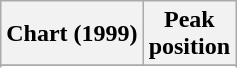<table class="wikitable sortable plainrowheaders" style="text-align:center">
<tr>
<th scope="col">Chart (1999)</th>
<th scope="col">Peak<br>position</th>
</tr>
<tr>
</tr>
<tr>
</tr>
<tr>
</tr>
</table>
